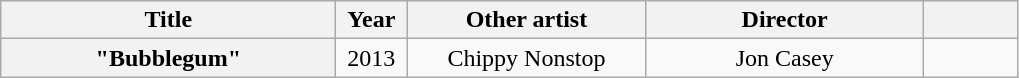<table class="wikitable plainrowheaders" style="text-align:center">
<tr>
<th scope="col" style="width:13.5em;">Title</th>
<th scope="col" style="width:2.5em;">Year</th>
<th scope="col" style="width:9.5em;">Other artist</th>
<th scope="col" style="width:11.1em;">Director</th>
<th scope="col" style="width:3.5em;"></th>
</tr>
<tr>
<th scope="row">"Bubblegum"</th>
<td>2013</td>
<td>Chippy Nonstop</td>
<td>Jon Casey</td>
<td></td>
</tr>
</table>
